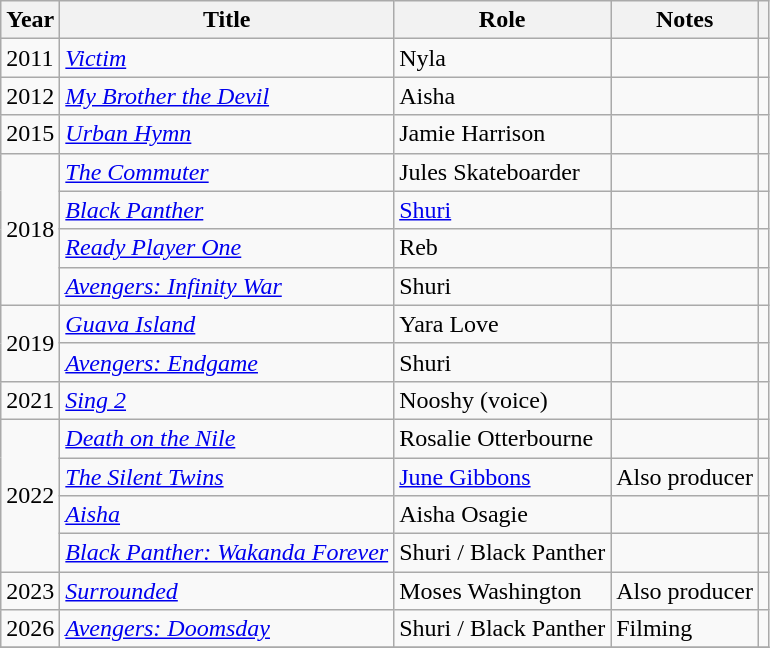<table class="wikitable sortable">
<tr>
<th>Year</th>
<th>Title</th>
<th>Role</th>
<th class="unsortable">Notes</th>
<th class="unsortable"></th>
</tr>
<tr>
<td>2011</td>
<td><em><a href='#'>Victim</a></em></td>
<td>Nyla</td>
<td></td>
<td></td>
</tr>
<tr>
<td>2012</td>
<td><em><a href='#'>My Brother the Devil</a></em></td>
<td>Aisha</td>
<td></td>
<td></td>
</tr>
<tr>
<td>2015</td>
<td><em><a href='#'>Urban Hymn</a></em></td>
<td>Jamie Harrison</td>
<td></td>
<td></td>
</tr>
<tr>
<td rowspan="4">2018</td>
<td><em><a href='#'>The Commuter</a></em></td>
<td>Jules Skateboarder</td>
<td></td>
<td></td>
</tr>
<tr>
<td><em><a href='#'>Black Panther</a></em></td>
<td><a href='#'>Shuri</a></td>
<td></td>
<td></td>
</tr>
<tr>
<td><em><a href='#'>Ready Player One</a></em></td>
<td>Reb</td>
<td></td>
<td></td>
</tr>
<tr>
<td><em><a href='#'>Avengers: Infinity War</a></em></td>
<td>Shuri</td>
<td></td>
<td></td>
</tr>
<tr>
<td rowspan="2">2019</td>
<td><em><a href='#'>Guava Island</a></em></td>
<td>Yara Love</td>
<td></td>
<td></td>
</tr>
<tr>
<td><em><a href='#'>Avengers: Endgame</a></em></td>
<td>Shuri</td>
<td></td>
<td></td>
</tr>
<tr>
<td>2021</td>
<td><em><a href='#'>Sing 2</a></em></td>
<td>Nooshy (voice)</td>
<td></td>
<td></td>
</tr>
<tr>
<td rowspan=4>2022</td>
<td><em><a href='#'>Death on the Nile</a></em></td>
<td>Rosalie Otterbourne</td>
<td></td>
<td></td>
</tr>
<tr>
<td><em><a href='#'>The Silent Twins</a></em></td>
<td><a href='#'>June Gibbons</a></td>
<td>Also producer</td>
<td></td>
</tr>
<tr>
<td><em><a href='#'>Aisha</a></em></td>
<td>Aisha Osagie</td>
<td></td>
<td></td>
</tr>
<tr>
<td><em><a href='#'>Black Panther: Wakanda Forever</a></em></td>
<td>Shuri / Black Panther</td>
<td></td>
<td></td>
</tr>
<tr>
<td>2023</td>
<td><em><a href='#'>Surrounded</a></em></td>
<td>Moses Washington</td>
<td>Also producer</td>
<td></td>
</tr>
<tr>
<td>2026</td>
<td><em><a href='#'>Avengers: Doomsday</a></em></td>
<td>Shuri / Black Panther</td>
<td>Filming</td>
<td></td>
</tr>
<tr>
</tr>
</table>
